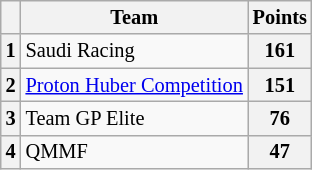<table class="wikitable" style="font-size:85%; text-align:center">
<tr>
<th></th>
<th>Team</th>
<th>Points</th>
</tr>
<tr>
<th>1</th>
<td align="left"> Saudi Racing</td>
<th>161</th>
</tr>
<tr>
<th>2</th>
<td align="left"> <a href='#'>Proton Huber Competition</a></td>
<th>151</th>
</tr>
<tr>
<th>3</th>
<td align="left"> Team GP Elite</td>
<th>76</th>
</tr>
<tr>
<th>4</th>
<td align="left"> QMMF</td>
<th>47</th>
</tr>
</table>
